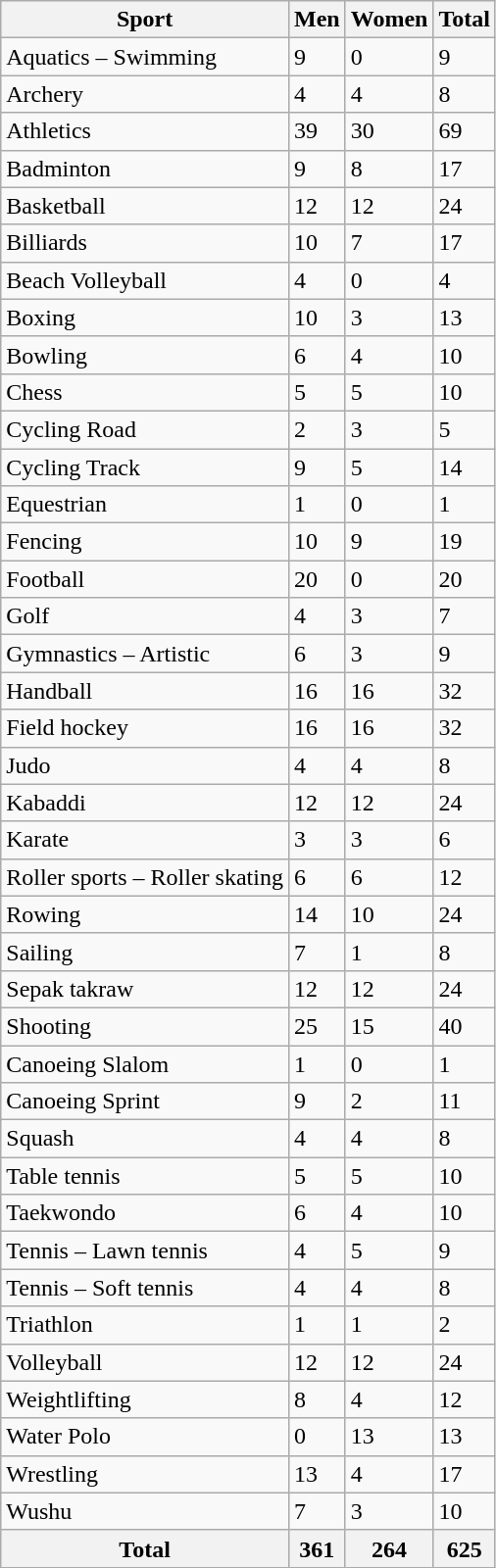<table class="wikitable sortable">
<tr>
<th>Sport</th>
<th>Men</th>
<th>Women</th>
<th>Total</th>
</tr>
<tr>
<td>Aquatics – Swimming</td>
<td>9</td>
<td>0</td>
<td>9</td>
</tr>
<tr>
<td>Archery</td>
<td>4</td>
<td>4</td>
<td>8</td>
</tr>
<tr>
<td>Athletics</td>
<td>39</td>
<td>30</td>
<td>69</td>
</tr>
<tr>
<td>Badminton</td>
<td>9</td>
<td>8</td>
<td>17</td>
</tr>
<tr>
<td>Basketball</td>
<td>12</td>
<td>12</td>
<td>24</td>
</tr>
<tr>
<td>Billiards</td>
<td>10</td>
<td>7</td>
<td>17</td>
</tr>
<tr>
<td>Beach Volleyball</td>
<td>4</td>
<td>0</td>
<td>4</td>
</tr>
<tr>
<td>Boxing</td>
<td>10</td>
<td>3</td>
<td>13</td>
</tr>
<tr>
<td>Bowling</td>
<td>6</td>
<td>4</td>
<td>10</td>
</tr>
<tr>
<td>Chess</td>
<td>5</td>
<td>5</td>
<td>10</td>
</tr>
<tr>
<td>Cycling Road</td>
<td>2</td>
<td>3</td>
<td>5</td>
</tr>
<tr>
<td>Cycling Track</td>
<td>9</td>
<td>5</td>
<td>14</td>
</tr>
<tr>
<td>Equestrian</td>
<td>1</td>
<td>0</td>
<td>1</td>
</tr>
<tr>
<td>Fencing</td>
<td>10</td>
<td>9</td>
<td>19</td>
</tr>
<tr>
<td>Football</td>
<td>20</td>
<td>0</td>
<td>20</td>
</tr>
<tr>
<td>Golf</td>
<td>4</td>
<td>3</td>
<td>7</td>
</tr>
<tr>
<td>Gymnastics – Artistic</td>
<td>6</td>
<td>3</td>
<td>9</td>
</tr>
<tr>
<td>Handball</td>
<td>16</td>
<td>16</td>
<td>32</td>
</tr>
<tr>
<td>Field hockey</td>
<td>16</td>
<td>16</td>
<td>32</td>
</tr>
<tr>
<td>Judo</td>
<td>4</td>
<td>4</td>
<td>8</td>
</tr>
<tr>
<td>Kabaddi</td>
<td>12</td>
<td>12</td>
<td>24</td>
</tr>
<tr>
<td>Karate</td>
<td>3</td>
<td>3</td>
<td>6</td>
</tr>
<tr>
<td>Roller sports – Roller skating</td>
<td>6</td>
<td>6</td>
<td>12</td>
</tr>
<tr>
<td>Rowing</td>
<td>14</td>
<td>10</td>
<td>24</td>
</tr>
<tr>
<td>Sailing</td>
<td>7</td>
<td>1</td>
<td>8</td>
</tr>
<tr>
<td>Sepak takraw</td>
<td>12</td>
<td>12</td>
<td>24</td>
</tr>
<tr>
<td>Shooting</td>
<td>25</td>
<td>15</td>
<td>40</td>
</tr>
<tr>
<td>Canoeing Slalom</td>
<td>1</td>
<td>0</td>
<td>1</td>
</tr>
<tr>
<td>Canoeing Sprint</td>
<td>9</td>
<td>2</td>
<td>11</td>
</tr>
<tr>
<td>Squash</td>
<td>4</td>
<td>4</td>
<td>8</td>
</tr>
<tr>
<td>Table tennis</td>
<td>5</td>
<td>5</td>
<td>10</td>
</tr>
<tr>
<td>Taekwondo</td>
<td>6</td>
<td>4</td>
<td>10</td>
</tr>
<tr>
<td>Tennis – Lawn tennis</td>
<td>4</td>
<td>5</td>
<td>9</td>
</tr>
<tr>
<td>Tennis – Soft tennis</td>
<td>4</td>
<td>4</td>
<td>8</td>
</tr>
<tr>
<td>Triathlon</td>
<td>1</td>
<td>1</td>
<td>2</td>
</tr>
<tr>
<td>Volleyball</td>
<td>12</td>
<td>12</td>
<td>24</td>
</tr>
<tr>
<td>Weightlifting</td>
<td>8</td>
<td>4</td>
<td>12</td>
</tr>
<tr>
<td>Water Polo</td>
<td>0</td>
<td>13</td>
<td>13</td>
</tr>
<tr>
<td>Wrestling</td>
<td>13</td>
<td>4</td>
<td>17</td>
</tr>
<tr>
<td>Wushu</td>
<td>7</td>
<td>3</td>
<td>10</td>
</tr>
<tr>
<th>Total</th>
<th>361</th>
<th>264</th>
<th>625</th>
</tr>
</table>
